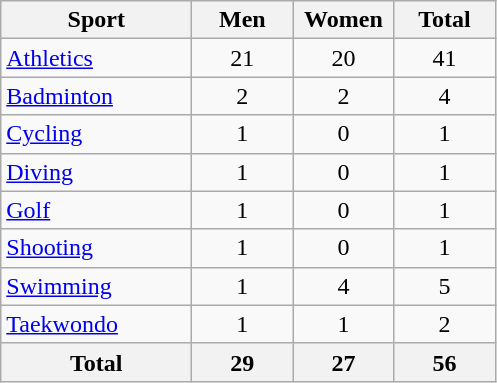<table class="wikitable sortable" style="text-align:center">
<tr>
<th width=120>Sport</th>
<th width=60>Men</th>
<th width=60>Women</th>
<th width=60>Total</th>
</tr>
<tr>
<td align=left><a href='#'>Athletics</a></td>
<td>21</td>
<td>20</td>
<td>41</td>
</tr>
<tr>
<td align=left><a href='#'>Badminton</a></td>
<td>2</td>
<td>2</td>
<td>4</td>
</tr>
<tr>
<td align=left><a href='#'>Cycling</a></td>
<td>1</td>
<td>0</td>
<td>1</td>
</tr>
<tr>
<td align=left><a href='#'>Diving</a></td>
<td>1</td>
<td>0</td>
<td>1</td>
</tr>
<tr>
<td align=left><a href='#'>Golf</a></td>
<td>1</td>
<td>0</td>
<td>1</td>
</tr>
<tr>
<td align=left><a href='#'>Shooting</a></td>
<td>1</td>
<td>0</td>
<td>1</td>
</tr>
<tr>
<td align=left><a href='#'>Swimming</a></td>
<td>1</td>
<td>4</td>
<td>5</td>
</tr>
<tr>
<td align=left><a href='#'>Taekwondo</a></td>
<td>1</td>
<td>1</td>
<td>2</td>
</tr>
<tr>
<th>Total</th>
<th>29</th>
<th>27</th>
<th>56</th>
</tr>
</table>
